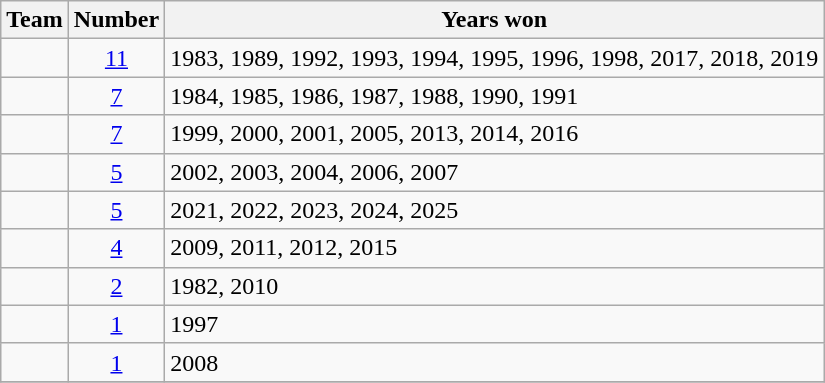<table class="wikitable sortable" style="text-align:center">
<tr>
<th>Team</th>
<th>Number</th>
<th>Years won</th>
</tr>
<tr>
<td style=><strong><a href='#'></a></strong></td>
<td><a href='#'>11</a></td>
<td align=left>1983, 1989, 1992, 1993, 1994, 1995, 1996, 1998, 2017, 2018, 2019</td>
</tr>
<tr>
<td style=><strong><a href='#'></a></strong></td>
<td><a href='#'>7</a></td>
<td align=left>1984, 1985, 1986, 1987, 1988, 1990, 1991</td>
</tr>
<tr>
<td style=><strong><a href='#'></a></strong></td>
<td><a href='#'>7</a></td>
<td align=left>1999, 2000, 2001, 2005, 2013, 2014, 2016</td>
</tr>
<tr>
<td style=><strong></strong></td>
<td><a href='#'>5</a></td>
<td align=left>2002, 2003, 2004, 2006, 2007</td>
</tr>
<tr>
<td style=><strong><a href='#'></a></strong></td>
<td><a href='#'>5</a></td>
<td align=left>2021, 2022, 2023, 2024, 2025</td>
</tr>
<tr>
<td style=><strong></strong></td>
<td><a href='#'>4</a></td>
<td align=left>2009, 2011, 2012, 2015</td>
</tr>
<tr>
<td style=><strong><a href='#'></a></strong></td>
<td><a href='#'>2</a></td>
<td align=left>1982, 2010</td>
</tr>
<tr>
<td style=><strong></strong></td>
<td><a href='#'>1</a></td>
<td align=left>1997</td>
</tr>
<tr>
<td style=><strong><a href='#'></a></strong></td>
<td><a href='#'>1</a></td>
<td align=left>2008</td>
</tr>
<tr>
</tr>
</table>
